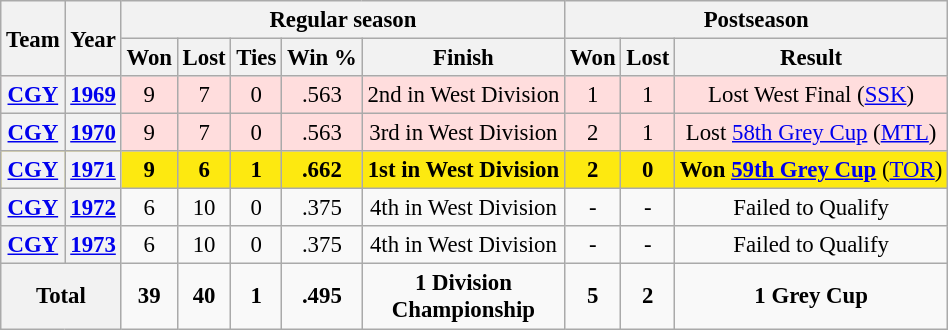<table class="wikitable" style="font-size: 95%; text-align:center;">
<tr>
<th rowspan="2">Team</th>
<th rowspan="2">Year</th>
<th colspan="5">Regular season</th>
<th colspan="4">Postseason</th>
</tr>
<tr>
<th>Won</th>
<th>Lost</th>
<th>Ties</th>
<th>Win %</th>
<th>Finish</th>
<th>Won</th>
<th>Lost</th>
<th>Result</th>
</tr>
<tr ! style="background:#FDD;">
<th><a href='#'>CGY</a></th>
<th><a href='#'>1969</a></th>
<td>9</td>
<td>7</td>
<td>0</td>
<td>.563</td>
<td>2nd in West Division</td>
<td>1</td>
<td>1</td>
<td>Lost West Final (<a href='#'>SSK</a>)</td>
</tr>
<tr ! style="background:#FDD;">
<th><a href='#'>CGY</a></th>
<th><a href='#'>1970</a></th>
<td>9</td>
<td>7</td>
<td>0</td>
<td>.563</td>
<td>3rd in West Division</td>
<td>2</td>
<td>1</td>
<td>Lost <a href='#'>58th Grey Cup</a> (<a href='#'>MTL</a>)</td>
</tr>
<tr ! style="background:#FDE910;">
<th><a href='#'>CGY</a></th>
<th><a href='#'>1971</a></th>
<td><strong>9</strong></td>
<td><strong>6</strong></td>
<td><strong>1</strong></td>
<td><strong>.662</strong></td>
<td><strong>1st in West Division</strong></td>
<td><strong>2</strong></td>
<td><strong>0</strong></td>
<td><strong>Won <a href='#'>59th Grey Cup</a></strong> (<a href='#'>TOR</a>)</td>
</tr>
<tr>
<th><a href='#'>CGY</a></th>
<th><a href='#'>1972</a></th>
<td>6</td>
<td>10</td>
<td>0</td>
<td>.375</td>
<td>4th in West Division</td>
<td>-</td>
<td>-</td>
<td>Failed to Qualify</td>
</tr>
<tr>
<th><a href='#'>CGY</a></th>
<th><a href='#'>1973</a></th>
<td>6</td>
<td>10</td>
<td>0</td>
<td>.375</td>
<td>4th in West Division</td>
<td>-</td>
<td>-</td>
<td>Failed to Qualify</td>
</tr>
<tr>
<th colspan="2"><strong>Total</strong></th>
<td><strong>39</strong></td>
<td><strong>40</strong></td>
<td><strong>1</strong></td>
<td><strong> .495 </strong></td>
<td><strong>1 Division<br>Championship</strong></td>
<td><strong>5</strong></td>
<td><strong>2</strong></td>
<td><strong>1 Grey Cup</strong></td>
</tr>
</table>
